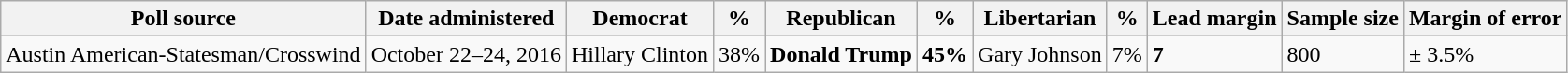<table class="wikitable">
<tr valign=bottom>
<th>Poll source</th>
<th>Date administered</th>
<th>Democrat</th>
<th>%</th>
<th>Republican</th>
<th>%</th>
<th>Libertarian</th>
<th>%</th>
<th>Lead margin</th>
<th>Sample size</th>
<th>Margin of error</th>
</tr>
<tr>
<td>Austin American-Statesman/Crosswind</td>
<td>October 22–24, 2016</td>
<td>Hillary Clinton</td>
<td>38%</td>
<td><strong>Donald Trump</strong></td>
<td><strong>45%</strong></td>
<td>Gary Johnson</td>
<td>7%</td>
<td><strong>7</strong></td>
<td>800</td>
<td>± 3.5%</td>
</tr>
</table>
